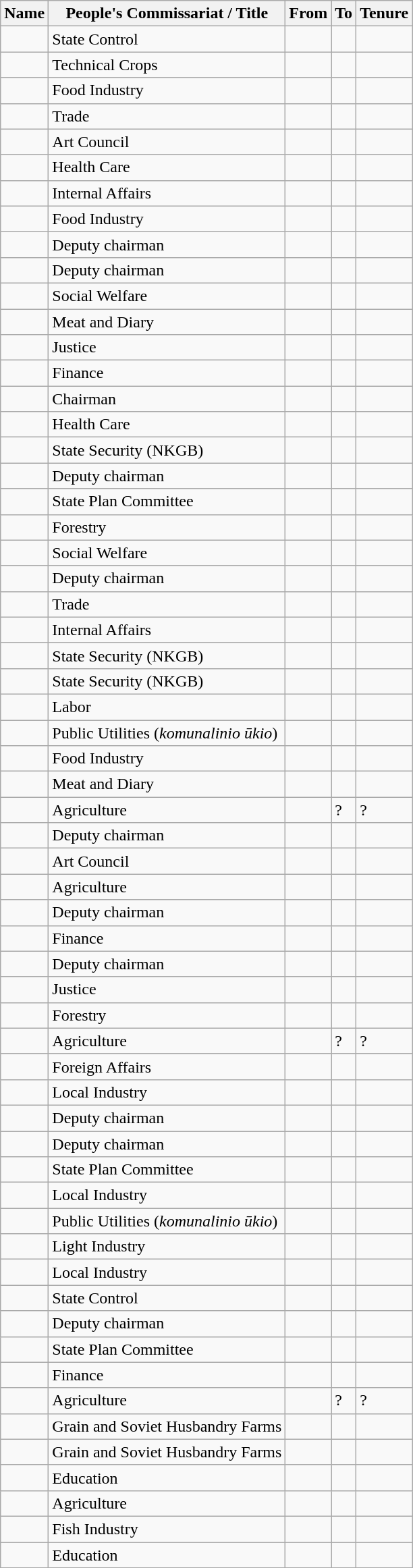<table class="sortable wikitable">
<tr>
<th>Name</th>
<th>People's Commissariat / Title</th>
<th>From</th>
<th>To</th>
<th>Tenure</th>
</tr>
<tr>
<td></td>
<td>State Control</td>
<td></td>
<td></td>
<td></td>
</tr>
<tr>
<td></td>
<td>Technical Crops</td>
<td></td>
<td></td>
<td></td>
</tr>
<tr>
<td></td>
<td>Food Industry</td>
<td></td>
<td></td>
<td></td>
</tr>
<tr>
<td></td>
<td>Trade</td>
<td></td>
<td></td>
<td></td>
</tr>
<tr>
<td></td>
<td>Art Council</td>
<td></td>
<td></td>
<td></td>
</tr>
<tr>
<td></td>
<td>Health Care</td>
<td></td>
<td></td>
<td></td>
</tr>
<tr>
<td></td>
<td>Internal Affairs</td>
<td></td>
<td></td>
<td></td>
</tr>
<tr>
<td></td>
<td>Food Industry</td>
<td></td>
<td></td>
<td></td>
</tr>
<tr>
<td></td>
<td>Deputy chairman</td>
<td></td>
<td></td>
<td></td>
</tr>
<tr>
<td></td>
<td>Deputy chairman</td>
<td></td>
<td></td>
<td></td>
</tr>
<tr>
<td></td>
<td>Social Welfare</td>
<td></td>
<td></td>
<td></td>
</tr>
<tr>
<td></td>
<td>Meat and Diary</td>
<td></td>
<td></td>
<td></td>
</tr>
<tr>
<td></td>
<td>Justice</td>
<td></td>
<td></td>
<td></td>
</tr>
<tr>
<td></td>
<td>Finance</td>
<td></td>
<td></td>
<td></td>
</tr>
<tr>
<td></td>
<td>Chairman</td>
<td></td>
<td></td>
<td></td>
</tr>
<tr>
<td></td>
<td>Health Care</td>
<td></td>
<td></td>
<td></td>
</tr>
<tr>
<td></td>
<td>State Security (NKGB)</td>
<td></td>
<td></td>
<td></td>
</tr>
<tr>
<td></td>
<td>Deputy chairman</td>
<td></td>
<td></td>
<td></td>
</tr>
<tr>
<td></td>
<td>State Plan Committee</td>
<td></td>
<td></td>
<td></td>
</tr>
<tr>
<td></td>
<td>Forestry</td>
<td></td>
<td></td>
<td></td>
</tr>
<tr>
<td></td>
<td>Social Welfare</td>
<td></td>
<td></td>
<td></td>
</tr>
<tr>
<td></td>
<td>Deputy chairman</td>
<td></td>
<td></td>
<td></td>
</tr>
<tr>
<td></td>
<td>Trade</td>
<td></td>
<td></td>
<td></td>
</tr>
<tr>
<td></td>
<td>Internal Affairs</td>
<td></td>
<td></td>
<td></td>
</tr>
<tr>
<td></td>
<td>State Security (NKGB)</td>
<td></td>
<td></td>
<td></td>
</tr>
<tr>
<td></td>
<td>State Security (NKGB)</td>
<td></td>
<td></td>
<td></td>
</tr>
<tr>
<td></td>
<td>Labor</td>
<td></td>
<td></td>
<td></td>
</tr>
<tr>
<td></td>
<td>Public Utilities (<em>komunalinio ūkio</em>)</td>
<td></td>
<td></td>
<td></td>
</tr>
<tr>
<td></td>
<td>Food Industry</td>
<td></td>
<td></td>
<td></td>
</tr>
<tr>
<td></td>
<td>Meat and Diary</td>
<td></td>
<td></td>
<td></td>
</tr>
<tr>
<td></td>
<td>Agriculture</td>
<td></td>
<td>?</td>
<td>?</td>
</tr>
<tr>
<td></td>
<td>Deputy chairman</td>
<td></td>
<td></td>
<td></td>
</tr>
<tr>
<td></td>
<td>Art Council</td>
<td></td>
<td></td>
<td></td>
</tr>
<tr>
<td></td>
<td>Agriculture</td>
<td></td>
<td></td>
<td></td>
</tr>
<tr>
<td></td>
<td>Deputy chairman</td>
<td></td>
<td></td>
<td></td>
</tr>
<tr>
<td></td>
<td>Finance</td>
<td></td>
<td></td>
<td></td>
</tr>
<tr>
<td></td>
<td>Deputy chairman</td>
<td></td>
<td></td>
<td></td>
</tr>
<tr>
<td></td>
<td>Justice</td>
<td></td>
<td></td>
<td></td>
</tr>
<tr>
<td></td>
<td>Forestry</td>
<td></td>
<td></td>
<td></td>
</tr>
<tr>
<td></td>
<td>Agriculture</td>
<td></td>
<td>?</td>
<td>?</td>
</tr>
<tr>
<td></td>
<td>Foreign Affairs</td>
<td></td>
<td></td>
<td></td>
</tr>
<tr>
<td></td>
<td>Local Industry</td>
<td></td>
<td></td>
<td></td>
</tr>
<tr>
<td></td>
<td>Deputy chairman</td>
<td></td>
<td></td>
<td></td>
</tr>
<tr>
<td></td>
<td>Deputy chairman</td>
<td></td>
<td></td>
<td></td>
</tr>
<tr>
<td></td>
<td>State Plan Committee</td>
<td></td>
<td></td>
<td></td>
</tr>
<tr>
<td></td>
<td>Local Industry</td>
<td></td>
<td></td>
<td></td>
</tr>
<tr>
<td></td>
<td>Public Utilities (<em>komunalinio ūkio</em>)</td>
<td></td>
<td></td>
<td></td>
</tr>
<tr>
<td></td>
<td>Light Industry</td>
<td></td>
<td></td>
<td></td>
</tr>
<tr>
<td></td>
<td>Local Industry</td>
<td></td>
<td></td>
<td></td>
</tr>
<tr>
<td></td>
<td>State Control</td>
<td></td>
<td></td>
<td></td>
</tr>
<tr>
<td></td>
<td>Deputy chairman</td>
<td></td>
<td></td>
<td></td>
</tr>
<tr>
<td></td>
<td>State Plan Committee</td>
<td></td>
<td></td>
<td></td>
</tr>
<tr>
<td></td>
<td>Finance</td>
<td></td>
<td></td>
<td></td>
</tr>
<tr>
<td></td>
<td>Agriculture</td>
<td></td>
<td>?</td>
<td>?</td>
</tr>
<tr>
<td></td>
<td>Grain and Soviet Husbandry Farms</td>
<td></td>
<td></td>
<td></td>
</tr>
<tr>
<td></td>
<td>Grain and Soviet Husbandry Farms</td>
<td></td>
<td></td>
<td></td>
</tr>
<tr>
<td></td>
<td>Education</td>
<td></td>
<td></td>
<td></td>
</tr>
<tr>
<td></td>
<td>Agriculture</td>
<td></td>
<td></td>
<td></td>
</tr>
<tr>
<td></td>
<td>Fish Industry</td>
<td></td>
<td></td>
<td></td>
</tr>
<tr>
<td></td>
<td>Education</td>
<td></td>
<td></td>
<td></td>
</tr>
</table>
